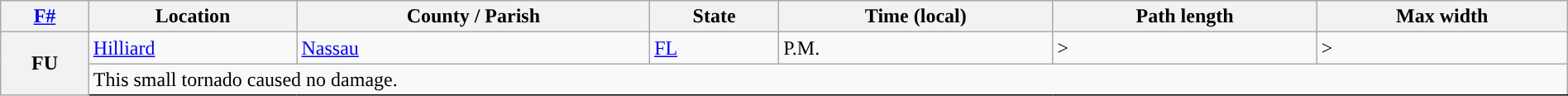<table class="wikitable sortable" style="width:100%;">
<tr>
<th scope="col" align="center"><a href='#'>F#</a><br></th>
<th scope="col" align="center" class="unsortable">Location</th>
<th scope="col" align="center" class="unsortable">County / Parish</th>
<th scope="col" align="center">State</th>
<th scope="col" align="center">Time (local)</th>
<th scope="col" align="center">Path length</th>
<th scope="col" align="center">Max width</th>
</tr>
<tr>
<th scope="row" rowspan="2" style="background-color:#">FU</th>
<td><a href='#'>Hilliard</a></td>
<td><a href='#'>Nassau</a></td>
<td><a href='#'>FL</a></td>
<td>P.M.</td>
<td>></td>
<td>></td>
</tr>
<tr class="expand-child">
<td colspan="6" style="border-bottom: 1px solid black;">This small tornado caused no damage.</td>
</tr>
</table>
